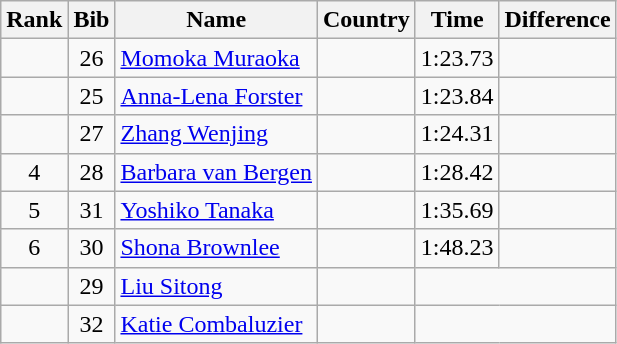<table class="wikitable sortable" style="text-align:center">
<tr>
<th>Rank</th>
<th>Bib</th>
<th>Name</th>
<th>Country</th>
<th>Time</th>
<th>Difference</th>
</tr>
<tr>
<td></td>
<td>26</td>
<td align="left"><a href='#'>Momoka Muraoka</a></td>
<td align="left"></td>
<td>1:23.73</td>
<td></td>
</tr>
<tr>
<td></td>
<td>25</td>
<td align="left"><a href='#'>Anna-Lena Forster</a></td>
<td align="left"></td>
<td>1:23.84</td>
<td></td>
</tr>
<tr>
<td></td>
<td>27</td>
<td align="left"><a href='#'>Zhang Wenjing</a></td>
<td align="left"></td>
<td>1:24.31</td>
<td></td>
</tr>
<tr>
<td>4</td>
<td>28</td>
<td align="left"><a href='#'>Barbara van Bergen</a></td>
<td align="left"></td>
<td>1:28.42</td>
<td></td>
</tr>
<tr>
<td>5</td>
<td>31</td>
<td align="left"><a href='#'>Yoshiko Tanaka</a></td>
<td align="left"></td>
<td>1:35.69</td>
<td></td>
</tr>
<tr>
<td>6</td>
<td>30</td>
<td align="left"><a href='#'>Shona Brownlee</a></td>
<td align="left"></td>
<td>1:48.23</td>
<td></td>
</tr>
<tr>
<td></td>
<td>29</td>
<td align="left"><a href='#'>Liu Sitong</a></td>
<td align="left"></td>
<td colspan="2"></td>
</tr>
<tr>
<td></td>
<td>32</td>
<td align="left"><a href='#'>Katie Combaluzier</a></td>
<td align="left"></td>
<td colspan="2"></td>
</tr>
</table>
